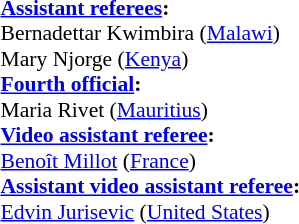<table width=50% style="font-size:90%">
<tr>
<td><br><strong><a href='#'>Assistant referees</a>:</strong>
<br>Bernadettar Kwimbira (<a href='#'>Malawi</a>)
<br>Mary Njorge (<a href='#'>Kenya</a>)
<br><strong><a href='#'>Fourth official</a>:</strong>
<br>Maria Rivet (<a href='#'>Mauritius</a>)
<br><strong><a href='#'>Video assistant referee</a>:</strong>
<br><a href='#'>Benoît Millot</a> (<a href='#'>France</a>)
<br><strong><a href='#'>Assistant video assistant referee</a>:</strong>
<br><a href='#'>Edvin Jurisevic</a> (<a href='#'>United States</a>)</td>
</tr>
</table>
